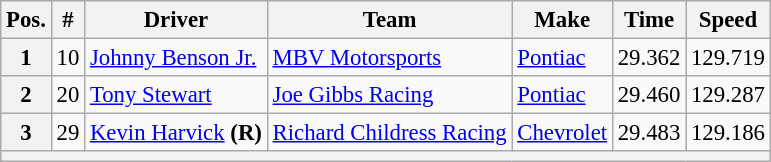<table class="wikitable" style="font-size:95%">
<tr>
<th>Pos.</th>
<th>#</th>
<th>Driver</th>
<th>Team</th>
<th>Make</th>
<th>Time</th>
<th>Speed</th>
</tr>
<tr>
<th>1</th>
<td>10</td>
<td><a href='#'>Johnny Benson Jr.</a></td>
<td><a href='#'>MBV Motorsports</a></td>
<td><a href='#'>Pontiac</a></td>
<td>29.362</td>
<td>129.719</td>
</tr>
<tr>
<th>2</th>
<td>20</td>
<td><a href='#'>Tony Stewart</a></td>
<td><a href='#'>Joe Gibbs Racing</a></td>
<td><a href='#'>Pontiac</a></td>
<td>29.460</td>
<td>129.287</td>
</tr>
<tr>
<th>3</th>
<td>29</td>
<td><a href='#'>Kevin Harvick</a> <strong>(R)</strong></td>
<td><a href='#'>Richard Childress Racing</a></td>
<td><a href='#'>Chevrolet</a></td>
<td>29.483</td>
<td>129.186</td>
</tr>
<tr>
<th colspan="7"></th>
</tr>
</table>
